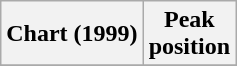<table class="wikitable plainrowheaders" style="text-align:center">
<tr>
<th scope="col">Chart (1999)</th>
<th scope="col">Peak<br>position</th>
</tr>
<tr>
</tr>
</table>
